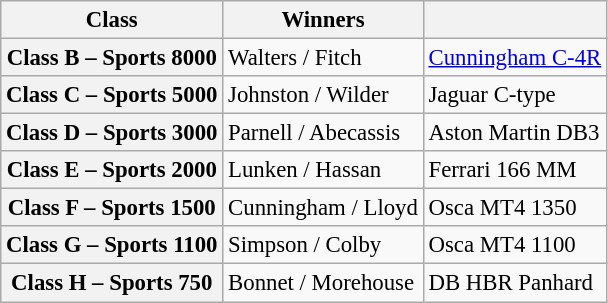<table class="wikitable" style="font-size: 95%">
<tr>
<th>Class</th>
<th>Winners</th>
<th></th>
</tr>
<tr>
<th>Class B – Sports 8000</th>
<td>Walters / Fitch</td>
<td><a href='#'>Cunningham C-4R</a></td>
</tr>
<tr>
<th>Class C – Sports 5000</th>
<td>Johnston / Wilder</td>
<td>Jaguar C-type</td>
</tr>
<tr>
<th>Class D – Sports 3000</th>
<td>Parnell / Abecassis</td>
<td>Aston Martin DB3</td>
</tr>
<tr>
<th>Class E – Sports 2000</th>
<td>Lunken / Hassan</td>
<td>Ferrari 166 MM</td>
</tr>
<tr>
<th>Class F – Sports 1500</th>
<td>Cunningham / Lloyd</td>
<td>Osca MT4 1350</td>
</tr>
<tr>
<th>Class G – Sports 1100</th>
<td>Simpson / Colby</td>
<td>Osca MT4 1100</td>
</tr>
<tr>
<th>Class H – Sports 750</th>
<td>Bonnet / Morehouse</td>
<td>DB HBR Panhard</td>
</tr>
</table>
